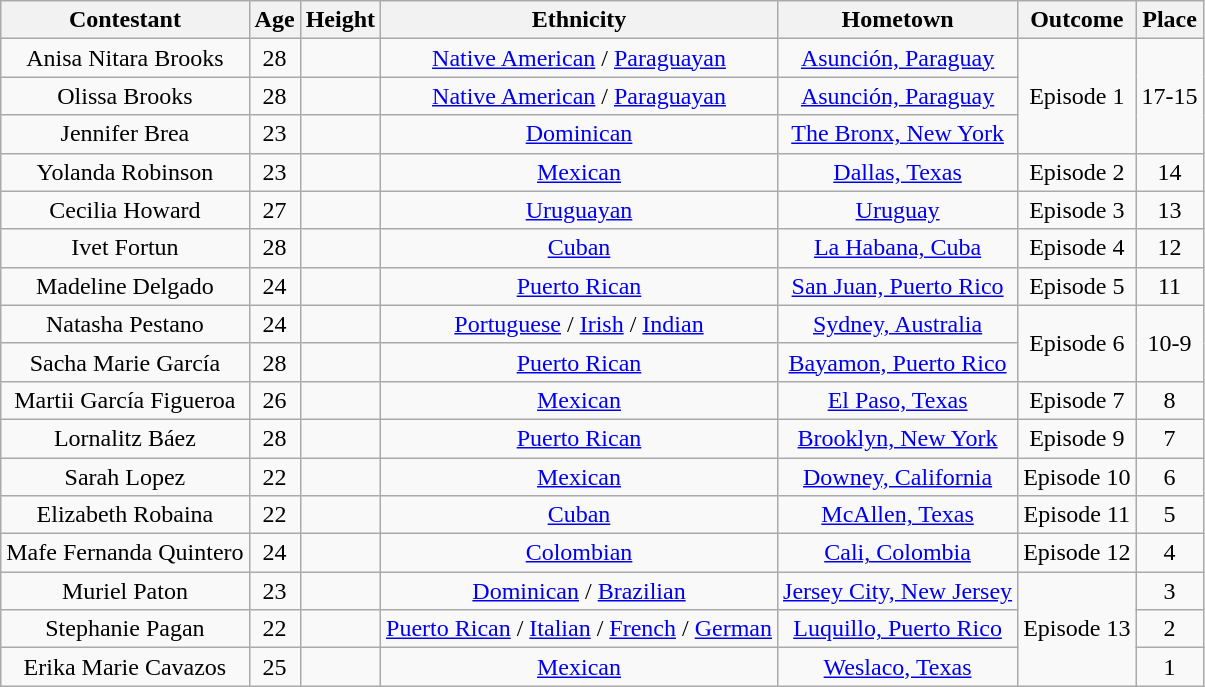<table class="wikitable sortable" style="text-align:center">
<tr>
<th>Contestant</th>
<th>Age </th>
<th>Height</th>
<th>Ethnicity</th>
<th>Hometown</th>
<th>Outcome</th>
<th>Place</th>
</tr>
<tr>
<td>Anisa Nitara Brooks</td>
<td>28</td>
<td></td>
<td><a href='#'>Native American</a> / <a href='#'>Paraguayan</a></td>
<td><a href='#'>Asunción, Paraguay</a></td>
<td rowspan="3">Episode 1</td>
<td rowspan="3">17-15</td>
</tr>
<tr>
<td>Olissa Brooks</td>
<td>28</td>
<td></td>
<td><a href='#'>Native American</a> / <a href='#'>Paraguayan</a></td>
<td><a href='#'>Asunción, Paraguay</a></td>
</tr>
<tr>
<td>Jennifer Brea</td>
<td>23</td>
<td></td>
<td><a href='#'>Dominican</a></td>
<td><a href='#'>The Bronx, New York</a></td>
</tr>
<tr>
<td>Yolanda Robinson</td>
<td>23</td>
<td></td>
<td><a href='#'>Mexican</a></td>
<td><a href='#'>Dallas, Texas</a></td>
<td>Episode 2</td>
<td>14</td>
</tr>
<tr>
<td>Cecilia Howard</td>
<td>27</td>
<td></td>
<td><a href='#'>Uruguayan</a></td>
<td><a href='#'>Uruguay</a></td>
<td>Episode 3</td>
<td>13</td>
</tr>
<tr>
<td>Ivet Fortun</td>
<td>28</td>
<td></td>
<td><a href='#'>Cuban</a></td>
<td><a href='#'>La Habana, Cuba</a></td>
<td>Episode 4</td>
<td>12</td>
</tr>
<tr>
<td>Madeline Delgado</td>
<td>24</td>
<td></td>
<td><a href='#'>Puerto Rican</a></td>
<td><a href='#'>San Juan, Puerto Rico</a></td>
<td>Episode 5</td>
<td>11</td>
</tr>
<tr>
<td>Natasha Pestano</td>
<td>24</td>
<td></td>
<td><a href='#'>Portuguese</a> / <a href='#'>Irish</a> / <a href='#'>Indian</a></td>
<td><a href='#'>Sydney, Australia</a></td>
<td rowspan="2">Episode 6</td>
<td rowspan="2">10-9</td>
</tr>
<tr>
<td>Sacha Marie García</td>
<td>28</td>
<td></td>
<td><a href='#'>Puerto Rican</a></td>
<td><a href='#'>Bayamon, Puerto Rico</a></td>
</tr>
<tr>
<td>Martii García Figueroa</td>
<td>26</td>
<td></td>
<td><a href='#'>Mexican</a></td>
<td><a href='#'>El Paso, Texas</a></td>
<td>Episode 7</td>
<td>8</td>
</tr>
<tr>
<td>Lornalitz Báez</td>
<td>28</td>
<td></td>
<td><a href='#'>Puerto Rican</a></td>
<td><a href='#'>Brooklyn, New York</a></td>
<td>Episode 9</td>
<td>7</td>
</tr>
<tr>
<td>Sarah Lopez</td>
<td>22</td>
<td></td>
<td><a href='#'>Mexican</a></td>
<td><a href='#'>Downey, California</a></td>
<td>Episode 10</td>
<td>6</td>
</tr>
<tr>
<td>Elizabeth Robaina</td>
<td>22</td>
<td></td>
<td><a href='#'>Cuban</a></td>
<td><a href='#'>McAllen, Texas</a></td>
<td>Episode 11</td>
<td>5</td>
</tr>
<tr>
<td>Mafe Fernanda Quintero</td>
<td>24</td>
<td></td>
<td><a href='#'>Colombian</a></td>
<td><a href='#'>Cali, Colombia</a></td>
<td>Episode 12</td>
<td>4</td>
</tr>
<tr>
<td>Muriel Paton</td>
<td>23</td>
<td></td>
<td><a href='#'>Dominican</a> / <a href='#'>Brazilian</a></td>
<td><a href='#'>Jersey City, New Jersey</a></td>
<td rowspan="3">Episode 13</td>
<td>3</td>
</tr>
<tr>
<td>Stephanie Pagan</td>
<td>22</td>
<td></td>
<td><a href='#'>Puerto Rican</a> / <a href='#'>Italian</a> / <a href='#'>French</a> / <a href='#'>German</a></td>
<td><a href='#'>Luquillo, Puerto Rico</a></td>
<td>2</td>
</tr>
<tr>
<td>Erika Marie Cavazos</td>
<td>25</td>
<td></td>
<td><a href='#'>Mexican</a></td>
<td><a href='#'>Weslaco, Texas</a></td>
<td>1</td>
</tr>
</table>
